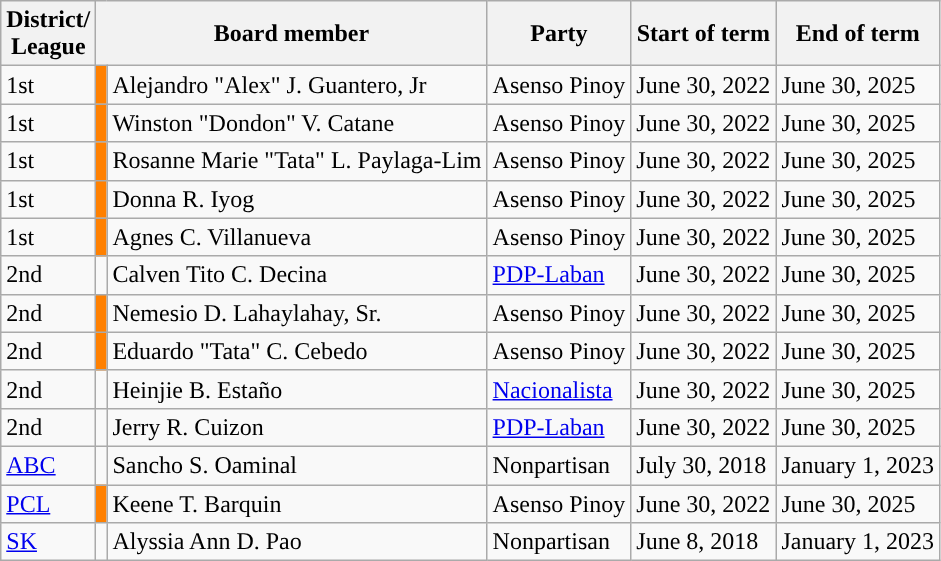<table class="wikitable">
<tr>
<th>District/<br>League</th>
<th colspan="2">Board member</th>
<th>Party</th>
<th>Start of term</th>
<th>End of term</th>
</tr>
<tr>
<td>1st</td>
<td bgcolor="#FF8000"></td>
<td>Alejandro "Alex" J. Guantero, Jr</td>
<td>Asenso Pinoy</td>
<td>June 30, 2022</td>
<td>June 30, 2025</td>
</tr>
<tr>
<td>1st</td>
<td bgcolor="#FF8000"></td>
<td>Winston "Dondon" V. Catane</td>
<td>Asenso Pinoy</td>
<td>June 30, 2022</td>
<td>June 30, 2025</td>
</tr>
<tr>
<td>1st</td>
<td bgcolor="#FF8000"></td>
<td>Rosanne Marie "Tata" L. Paylaga-Lim</td>
<td>Asenso Pinoy</td>
<td>June 30, 2022</td>
<td>June 30, 2025</td>
</tr>
<tr>
<td>1st</td>
<td bgcolor="#FF8000"></td>
<td>Donna R. Iyog</td>
<td>Asenso Pinoy</td>
<td>June 30, 2022</td>
<td>June 30, 2025</td>
</tr>
<tr>
<td>1st</td>
<td bgcolor="#FF8000"></td>
<td>Agnes C. Villanueva</td>
<td>Asenso Pinoy</td>
<td>June 30, 2022</td>
<td>June 30, 2025</td>
</tr>
<tr>
<td>2nd</td>
<td></td>
<td>Calven Tito C. Decina</td>
<td><a href='#'>PDP-Laban</a></td>
<td>June 30, 2022</td>
<td>June 30, 2025</td>
</tr>
<tr>
<td>2nd</td>
<td bgcolor="#FF8000"></td>
<td>Nemesio D. Lahaylahay, Sr.</td>
<td>Asenso Pinoy</td>
<td>June 30, 2022</td>
<td>June 30, 2025</td>
</tr>
<tr>
<td>2nd</td>
<td bgcolor="#FF8000"></td>
<td>Eduardo "Tata" C. Cebedo</td>
<td>Asenso Pinoy</td>
<td>June 30, 2022</td>
<td>June 30, 2025</td>
</tr>
<tr>
<td>2nd</td>
<td></td>
<td>Heinjie B. Estaño</td>
<td><a href='#'>Nacionalista</a></td>
<td>June 30, 2022</td>
<td>June 30, 2025</td>
</tr>
<tr>
<td>2nd</td>
<td></td>
<td>Jerry R. Cuizon</td>
<td><a href='#'>PDP-Laban</a></td>
<td>June 30, 2022</td>
<td>June 30, 2025</td>
</tr>
<tr>
<td><a href='#'>ABC</a></td>
<td></td>
<td>Sancho S. Oaminal </td>
<td>Nonpartisan</td>
<td>July 30, 2018</td>
<td>January 1, 2023</td>
</tr>
<tr>
<td><a href='#'>PCL</a></td>
<td bgcolor="#FF8000"></td>
<td>Keene T. Barquin </td>
<td>Asenso Pinoy</td>
<td>June 30, 2022</td>
<td>June 30, 2025</td>
</tr>
<tr>
<td><a href='#'>SK</a></td>
<td></td>
<td>Alyssia Ann D. Pao </td>
<td>Nonpartisan</td>
<td>June 8, 2018</td>
<td>January 1, 2023</td>
</tr>
</table>
